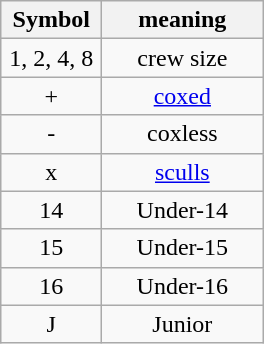<table class="wikitable" style="text-align:center">
<tr>
<th width=60>Symbol</th>
<th width=100>meaning</th>
</tr>
<tr>
<td>1, 2, 4, 8</td>
<td>crew size</td>
</tr>
<tr>
<td>+</td>
<td><a href='#'>coxed</a></td>
</tr>
<tr>
<td>-</td>
<td>coxless</td>
</tr>
<tr>
<td>x</td>
<td><a href='#'>sculls</a></td>
</tr>
<tr>
<td>14</td>
<td>Under-14</td>
</tr>
<tr>
<td>15</td>
<td>Under-15</td>
</tr>
<tr>
<td>16</td>
<td>Under-16</td>
</tr>
<tr>
<td>J</td>
<td>Junior</td>
</tr>
</table>
